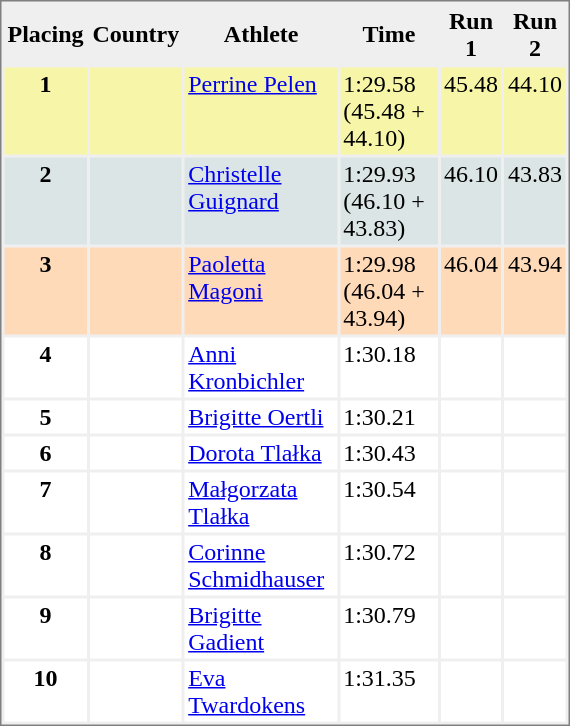<table style="border-style:solid;border-width:1px;border-color:#808080;background-color:#EFEFEF" cellspacing="2" cellpadding="2" width="380px">
<tr bgcolor="#EFEFEF">
<th>Placing</th>
<th>Country</th>
<th>Athlete</th>
<th>Time</th>
<th>Run 1</th>
<th>Run 2</th>
</tr>
<tr align="center" valign="top" bgcolor="#F7F6A8">
<th>1</th>
<td></td>
<td align="left"><a href='#'>Perrine Pelen</a></td>
<td align="left">1:29.58  (45.48 + 44.10)</td>
<td>45.48</td>
<td>44.10</td>
</tr>
<tr align="center" valign="top" bgcolor="#DCE5E5">
<th>2</th>
<td></td>
<td align="left"><a href='#'>Christelle Guignard</a></td>
<td align="left">1:29.93  (46.10 + 43.83)</td>
<td>46.10</td>
<td>43.83</td>
</tr>
<tr align="center" valign="top" bgcolor="#FFDAB9">
<th>3</th>
<td></td>
<td align="left"><a href='#'>Paoletta Magoni</a></td>
<td align="left">1:29.98  (46.04 + 43.94)</td>
<td>46.04</td>
<td>43.94</td>
</tr>
<tr align="center" valign="top" bgcolor="#FFFFFF">
<th>4</th>
<td></td>
<td align="left"><a href='#'>Anni Kronbichler</a></td>
<td align="left">1:30.18</td>
<td></td>
<td></td>
</tr>
<tr align="center" valign="top" bgcolor="#FFFFFF">
<th>5</th>
<td></td>
<td align="left"><a href='#'>Brigitte Oertli</a></td>
<td align="left">1:30.21</td>
<td></td>
<td></td>
</tr>
<tr align="center" valign="top" bgcolor="#FFFFFF">
<th>6</th>
<td></td>
<td align="left"><a href='#'>Dorota Tlałka</a></td>
<td align="left">1:30.43</td>
<td></td>
<td></td>
</tr>
<tr align="center" valign="top" bgcolor="#FFFFFF">
<th>7</th>
<td></td>
<td align="left"><a href='#'>Małgorzata Tlałka</a></td>
<td align="left">1:30.54</td>
<td></td>
<td></td>
</tr>
<tr align="center" valign="top" bgcolor="#FFFFFF">
<th>8</th>
<td></td>
<td align="left"><a href='#'>Corinne Schmidhauser</a></td>
<td align="left">1:30.72</td>
<td></td>
<td></td>
</tr>
<tr align="center" valign="top" bgcolor="#FFFFFF">
<th>9</th>
<td></td>
<td align="left"><a href='#'>Brigitte Gadient</a></td>
<td align="left">1:30.79</td>
<td></td>
<td></td>
</tr>
<tr align="center" valign="top" bgcolor="#FFFFFF">
<th>10</th>
<td></td>
<td align="left"><a href='#'>Eva Twardokens</a></td>
<td align="left">1:31.35</td>
<td></td>
<td></td>
</tr>
</table>
